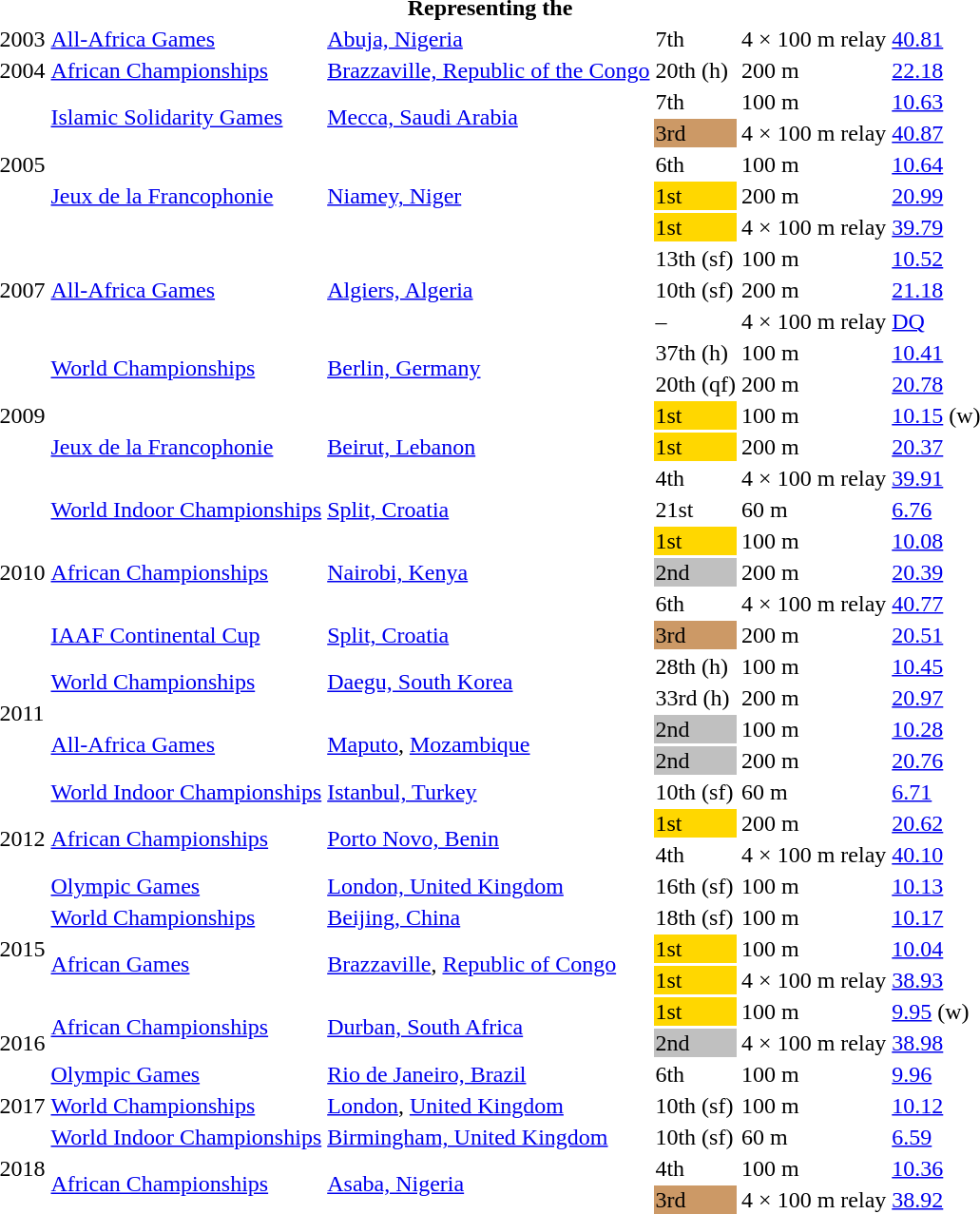<table>
<tr>
<th colspan="6">Representing the </th>
</tr>
<tr>
<td>2003</td>
<td><a href='#'>All-Africa Games</a></td>
<td><a href='#'>Abuja, Nigeria</a></td>
<td>7th</td>
<td>4 × 100 m relay</td>
<td><a href='#'>40.81</a></td>
</tr>
<tr>
<td>2004</td>
<td><a href='#'>African Championships</a></td>
<td><a href='#'>Brazzaville, Republic of the Congo</a></td>
<td>20th (h)</td>
<td>200 m</td>
<td><a href='#'>22.18</a></td>
</tr>
<tr>
<td rowspan=5>2005</td>
<td rowspan=2><a href='#'>Islamic Solidarity Games</a></td>
<td rowspan=2><a href='#'>Mecca, Saudi Arabia</a></td>
<td>7th</td>
<td>100 m</td>
<td><a href='#'>10.63</a></td>
</tr>
<tr>
<td bgcolor=cc9966>3rd</td>
<td>4 × 100 m relay</td>
<td><a href='#'>40.87</a></td>
</tr>
<tr>
<td rowspan=3><a href='#'>Jeux de la Francophonie</a></td>
<td rowspan=3><a href='#'>Niamey, Niger</a></td>
<td>6th</td>
<td>100 m</td>
<td><a href='#'>10.64</a></td>
</tr>
<tr>
<td bgcolor="gold">1st</td>
<td>200 m</td>
<td><a href='#'>20.99</a></td>
</tr>
<tr>
<td bgcolor="gold">1st</td>
<td>4 × 100 m relay</td>
<td><a href='#'>39.79</a></td>
</tr>
<tr>
<td rowspan=3>2007</td>
<td rowspan=3><a href='#'>All-Africa Games</a></td>
<td rowspan=3><a href='#'>Algiers, Algeria</a></td>
<td>13th (sf)</td>
<td>100 m</td>
<td><a href='#'>10.52</a></td>
</tr>
<tr>
<td>10th (sf)</td>
<td>200 m</td>
<td><a href='#'>21.18</a></td>
</tr>
<tr>
<td>–</td>
<td>4 × 100 m relay</td>
<td><a href='#'>DQ</a></td>
</tr>
<tr>
<td rowspan=5>2009</td>
<td rowspan=2><a href='#'>World Championships</a></td>
<td rowspan=2><a href='#'>Berlin, Germany</a></td>
<td>37th (h)</td>
<td>100 m</td>
<td><a href='#'>10.41</a></td>
</tr>
<tr>
<td>20th (qf)</td>
<td>200 m</td>
<td><a href='#'>20.78</a></td>
</tr>
<tr>
<td rowspan=3><a href='#'>Jeux de la Francophonie</a></td>
<td rowspan=3><a href='#'>Beirut, Lebanon</a></td>
<td bgcolor="gold">1st</td>
<td>100 m</td>
<td><a href='#'>10.15</a> (w)</td>
</tr>
<tr>
<td bgcolor="gold">1st</td>
<td>200 m</td>
<td><a href='#'>20.37</a></td>
</tr>
<tr>
<td>4th</td>
<td>4 × 100 m relay</td>
<td><a href='#'>39.91</a></td>
</tr>
<tr>
<td rowspan=5>2010</td>
<td><a href='#'>World Indoor Championships</a></td>
<td><a href='#'>Split, Croatia</a></td>
<td>21st</td>
<td>60 m</td>
<td><a href='#'>6.76</a></td>
</tr>
<tr>
<td rowspan=3><a href='#'>African Championships</a></td>
<td rowspan=3><a href='#'>Nairobi, Kenya</a></td>
<td bgcolor="gold">1st</td>
<td>100 m</td>
<td><a href='#'>10.08</a></td>
</tr>
<tr>
<td bgcolor="silver">2nd</td>
<td>200 m</td>
<td><a href='#'>20.39</a></td>
</tr>
<tr>
<td>6th</td>
<td>4 × 100 m relay</td>
<td><a href='#'>40.77</a></td>
</tr>
<tr>
<td><a href='#'>IAAF Continental Cup</a></td>
<td><a href='#'>Split, Croatia</a></td>
<td bgcolor="cc9966">3rd</td>
<td>200 m</td>
<td><a href='#'>20.51</a></td>
</tr>
<tr>
<td rowspan=4>2011</td>
<td rowspan=2><a href='#'>World Championships</a></td>
<td rowspan=2><a href='#'>Daegu, South Korea</a></td>
<td>28th (h)</td>
<td>100 m</td>
<td><a href='#'>10.45</a></td>
</tr>
<tr>
<td>33rd (h)</td>
<td>200 m</td>
<td><a href='#'>20.97</a></td>
</tr>
<tr>
<td rowspan=2><a href='#'>All-Africa Games</a></td>
<td rowspan=2><a href='#'>Maputo</a>, <a href='#'>Mozambique</a></td>
<td bgcolor="silver">2nd</td>
<td>100 m</td>
<td><a href='#'>10.28</a></td>
</tr>
<tr>
<td bgcolor="silver">2nd</td>
<td>200 m</td>
<td><a href='#'>20.76</a></td>
</tr>
<tr>
<td rowspan=4>2012</td>
<td><a href='#'>World Indoor Championships</a></td>
<td><a href='#'>Istanbul, Turkey</a></td>
<td>10th (sf)</td>
<td>60 m</td>
<td><a href='#'>6.71</a></td>
</tr>
<tr>
<td rowspan=2><a href='#'>African Championships</a></td>
<td rowspan=2><a href='#'>Porto Novo, Benin</a></td>
<td bgcolor="gold">1st</td>
<td>200 m</td>
<td><a href='#'>20.62</a></td>
</tr>
<tr>
<td>4th</td>
<td>4 × 100 m relay</td>
<td><a href='#'>40.10</a></td>
</tr>
<tr>
<td><a href='#'>Olympic Games</a></td>
<td><a href='#'>London, United Kingdom</a></td>
<td>16th (sf)</td>
<td>100 m</td>
<td><a href='#'>10.13</a></td>
</tr>
<tr>
<td rowspan=3>2015</td>
<td><a href='#'>World Championships</a></td>
<td><a href='#'>Beijing, China</a></td>
<td>18th (sf)</td>
<td>100 m</td>
<td><a href='#'>10.17</a></td>
</tr>
<tr>
<td rowspan=2><a href='#'>African Games</a></td>
<td rowspan=2><a href='#'>Brazzaville</a>, <a href='#'>Republic of Congo</a></td>
<td bgcolor="gold">1st</td>
<td>100 m</td>
<td><a href='#'>10.04</a></td>
</tr>
<tr>
<td bgcolor="gold">1st</td>
<td>4 × 100 m relay</td>
<td><a href='#'>38.93</a></td>
</tr>
<tr>
<td rowspan=3>2016</td>
<td rowspan=2><a href='#'>African Championships</a></td>
<td rowspan=2><a href='#'>Durban, South Africa</a></td>
<td bgcolor=gold>1st</td>
<td>100 m</td>
<td><a href='#'>9.95</a> (w)</td>
</tr>
<tr>
<td bgcolor=silver>2nd</td>
<td>4 × 100 m relay</td>
<td><a href='#'>38.98</a></td>
</tr>
<tr>
<td><a href='#'>Olympic Games</a></td>
<td><a href='#'>Rio de Janeiro, Brazil</a></td>
<td>6th</td>
<td>100 m</td>
<td><a href='#'>9.96</a></td>
</tr>
<tr>
<td>2017</td>
<td><a href='#'>World Championships</a></td>
<td><a href='#'>London</a>, <a href='#'>United Kingdom</a></td>
<td>10th (sf)</td>
<td>100 m</td>
<td><a href='#'>10.12</a></td>
</tr>
<tr>
<td rowspan=3>2018</td>
<td><a href='#'>World Indoor Championships</a></td>
<td><a href='#'>Birmingham, United Kingdom</a></td>
<td>10th (sf)</td>
<td>60 m</td>
<td><a href='#'>6.59</a></td>
</tr>
<tr>
<td rowspan=2><a href='#'>African Championships</a></td>
<td rowspan=2><a href='#'>Asaba, Nigeria</a></td>
<td>4th</td>
<td>100 m</td>
<td><a href='#'>10.36</a></td>
</tr>
<tr>
<td bgcolor=cc9966>3rd</td>
<td>4 × 100 m relay</td>
<td><a href='#'>38.92</a></td>
</tr>
</table>
